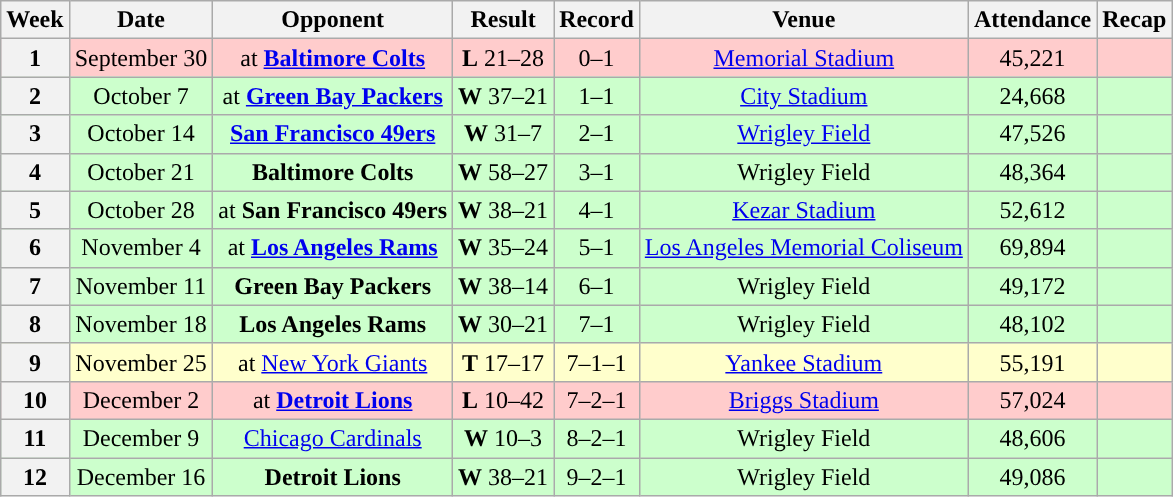<table class="wikitable" style="text-align:center">
<tr>
<th>Week</th>
<th>Date</th>
<th>Opponent</th>
<th>Result</th>
<th>Record</th>
<th>Venue</th>
<th>Attendance</th>
<th>Recap</th>
</tr>
<tr style="background: #fcc;">
<th>1</th>
<td>September 30</td>
<td>at <strong><a href='#'>Baltimore Colts</a></strong></td>
<td><strong>L</strong> 21–28</td>
<td>0–1</td>
<td><a href='#'>Memorial Stadium</a></td>
<td>45,221</td>
<td></td>
</tr>
<tr style="background: #cfc;">
<th>2</th>
<td>October 7</td>
<td>at <strong><a href='#'>Green Bay Packers</a></strong></td>
<td><strong>W</strong> 37–21</td>
<td>1–1</td>
<td><a href='#'>City Stadium</a></td>
<td>24,668</td>
<td></td>
</tr>
<tr style="background: #cfc;">
<th>3</th>
<td>October 14</td>
<td><strong><a href='#'>San Francisco 49ers</a></strong></td>
<td><strong>W</strong> 31–7</td>
<td>2–1</td>
<td><a href='#'>Wrigley Field</a></td>
<td>47,526</td>
<td></td>
</tr>
<tr style="background: #cfc;">
<th>4</th>
<td>October 21</td>
<td><strong>Baltimore Colts</strong></td>
<td><strong>W</strong> 58–27</td>
<td>3–1</td>
<td>Wrigley Field</td>
<td>48,364</td>
<td></td>
</tr>
<tr style="background: #cfc;">
<th>5</th>
<td>October 28</td>
<td>at <strong>San Francisco 49ers</strong></td>
<td><strong>W</strong> 38–21</td>
<td>4–1</td>
<td><a href='#'>Kezar Stadium</a></td>
<td>52,612</td>
<td></td>
</tr>
<tr style="background: #cfc;">
<th>6</th>
<td>November 4</td>
<td>at <strong><a href='#'>Los Angeles Rams</a></strong></td>
<td><strong>W</strong> 35–24</td>
<td>5–1</td>
<td><a href='#'>Los Angeles Memorial Coliseum</a></td>
<td>69,894</td>
<td></td>
</tr>
<tr style="background: #cfc;">
<th>7</th>
<td>November 11</td>
<td><strong>Green Bay Packers</strong></td>
<td><strong>W</strong> 38–14</td>
<td>6–1</td>
<td>Wrigley Field</td>
<td>49,172</td>
<td></td>
</tr>
<tr style="background: #cfc;">
<th>8</th>
<td>November 18</td>
<td><strong>Los Angeles Rams</strong></td>
<td><strong>W</strong> 30–21</td>
<td>7–1</td>
<td>Wrigley Field</td>
<td>48,102</td>
<td></td>
</tr>
<tr style="background: #ffc;">
<th>9</th>
<td>November 25</td>
<td>at <a href='#'>New York Giants</a></td>
<td><strong>T</strong> 17–17</td>
<td>7–1–1</td>
<td><a href='#'>Yankee Stadium</a></td>
<td>55,191</td>
<td></td>
</tr>
<tr style="background: #fcc;">
<th>10</th>
<td>December 2</td>
<td>at <strong><a href='#'>Detroit Lions</a></strong></td>
<td><strong>L</strong> 10–42</td>
<td>7–2–1</td>
<td><a href='#'>Briggs Stadium</a></td>
<td>57,024</td>
<td></td>
</tr>
<tr style="background: #cfc;">
<th>11</th>
<td>December 9</td>
<td><a href='#'>Chicago Cardinals</a></td>
<td><strong>W</strong> 10–3</td>
<td>8–2–1</td>
<td>Wrigley Field</td>
<td>48,606</td>
<td></td>
</tr>
<tr style="background: #cfc;">
<th>12</th>
<td>December 16</td>
<td><strong>Detroit Lions</strong></td>
<td><strong>W</strong> 38–21</td>
<td>9–2–1</td>
<td>Wrigley Field</td>
<td>49,086</td>
<td></td>
</tr>
</table>
